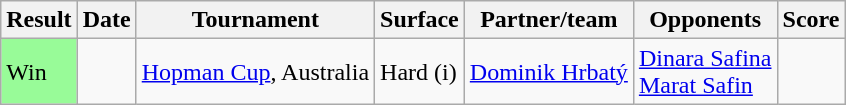<table class="sortable wikitable">
<tr>
<th>Result</th>
<th>Date</th>
<th>Tournament</th>
<th>Surface</th>
<th>Partner/team</th>
<th>Opponents</th>
<th>Score</th>
</tr>
<tr>
<td bgcolor="98FB98">Win</td>
<td><a href='#'></a></td>
<td><a href='#'>Hopman Cup</a>, Australia</td>
<td>Hard (i)</td>
<td> <a href='#'>Dominik Hrbatý</a></td>
<td> <a href='#'>Dinara Safina</a> <br>  <a href='#'>Marat Safin</a></td>
<td></td>
</tr>
</table>
